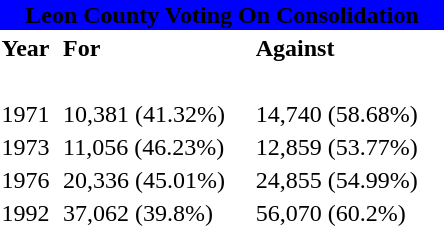<table class="toccolours"  style="left:left; margin-left:1em; width:300px;">
<tr>
<th colspan="8" style="text-align: center; background:blue"><span><strong>Leon County Voting On Consolidation</strong> </span></th>
</tr>
<tr>
<td><strong>Year</strong></td>
<td><strong>For</strong></td>
<td><strong>Against</strong></td>
</tr>
<tr>
<td colspan="3"><br></td>
</tr>
<tr>
<td>1971</td>
<td>10,381  (41.32%)</td>
<td>14,740  (58.68%)</td>
</tr>
<tr>
<td>1973</td>
<td>11,056  (46.23%)</td>
<td>12,859  (53.77%)</td>
</tr>
<tr>
<td>1976</td>
<td>20,336  (45.01%)</td>
<td>24,855  (54.99%)</td>
</tr>
<tr>
<td>1992</td>
<td>37,062  (39.8%)</td>
<td>56,070  (60.2%)</td>
</tr>
</table>
